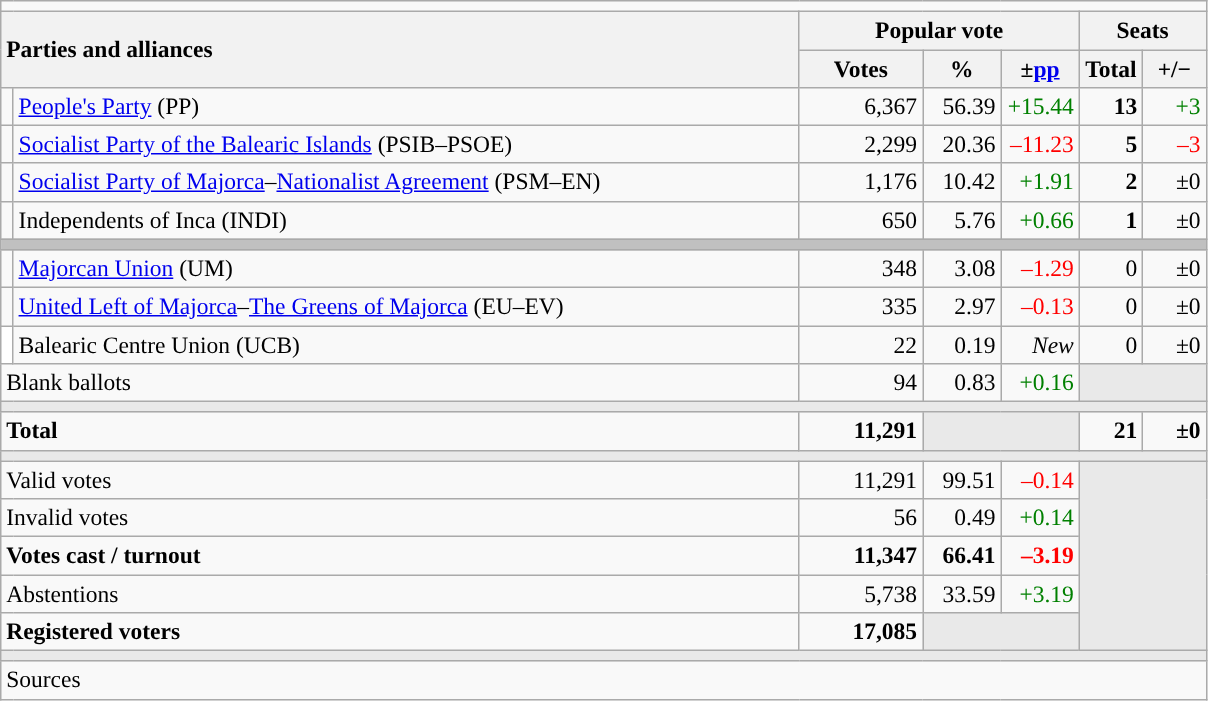<table class="wikitable" style="text-align:right; font-size:98%;">
<tr>
<td colspan="7"></td>
</tr>
<tr>
<th style="text-align:left;" rowspan="2" colspan="2" width="525">Parties and alliances</th>
<th colspan="3">Popular vote</th>
<th colspan="2">Seats</th>
</tr>
<tr>
<th width="75">Votes</th>
<th width="45">%</th>
<th width="45">±<a href='#'>pp</a></th>
<th width="35">Total</th>
<th width="35">+/−</th>
</tr>
<tr>
<td width="1" style="color:inherit;background:"></td>
<td align="left"><a href='#'>People's Party</a> (PP)</td>
<td>6,367</td>
<td>56.39</td>
<td style="color:green;">+15.44</td>
<td><strong>13</strong></td>
<td style="color:green;">+3</td>
</tr>
<tr>
<td style="color:inherit;background:"></td>
<td align="left"><a href='#'>Socialist Party of the Balearic Islands</a> (PSIB–PSOE)</td>
<td>2,299</td>
<td>20.36</td>
<td style="color:red;">–11.23</td>
<td><strong>5</strong></td>
<td style="color:red;">–3</td>
</tr>
<tr>
<td style="color:inherit;background:"></td>
<td align="left"><a href='#'>Socialist Party of Majorca</a>–<a href='#'>Nationalist Agreement</a> (PSM–EN)</td>
<td>1,176</td>
<td>10.42</td>
<td style="color:green;">+1.91</td>
<td><strong>2</strong></td>
<td>±0</td>
</tr>
<tr>
<td style="color:inherit;background:"></td>
<td align="left">Independents of Inca (INDI)</td>
<td>650</td>
<td>5.76</td>
<td style="color:green;">+0.66</td>
<td><strong>1</strong></td>
<td>±0</td>
</tr>
<tr>
<td colspan="7" bgcolor="#C0C0C0"></td>
</tr>
<tr>
<td style="color:inherit;background:"></td>
<td align="left"><a href='#'>Majorcan Union</a> (UM)</td>
<td>348</td>
<td>3.08</td>
<td style="color:red;">–1.29</td>
<td>0</td>
<td>±0</td>
</tr>
<tr>
<td style="color:inherit;background:"></td>
<td align="left"><a href='#'>United Left of Majorca</a>–<a href='#'>The Greens of Majorca</a> (EU–EV)</td>
<td>335</td>
<td>2.97</td>
<td style="color:red;">–0.13</td>
<td>0</td>
<td>±0</td>
</tr>
<tr>
<td bgcolor="white"></td>
<td align="left">Balearic Centre Union (UCB)</td>
<td>22</td>
<td>0.19</td>
<td><em>New</em></td>
<td>0</td>
<td>±0</td>
</tr>
<tr>
<td align="left" colspan="2">Blank ballots</td>
<td>94</td>
<td>0.83</td>
<td style="color:green;">+0.16</td>
<td bgcolor="#E9E9E9" colspan="2"></td>
</tr>
<tr>
<td colspan="7" bgcolor="#E9E9E9"></td>
</tr>
<tr style="font-weight:bold;">
<td align="left" colspan="2">Total</td>
<td>11,291</td>
<td bgcolor="#E9E9E9" colspan="2"></td>
<td>21</td>
<td>±0</td>
</tr>
<tr>
<td colspan="7" bgcolor="#E9E9E9"></td>
</tr>
<tr>
<td align="left" colspan="2">Valid votes</td>
<td>11,291</td>
<td>99.51</td>
<td style="color:red;">–0.14</td>
<td bgcolor="#E9E9E9" colspan="2" rowspan="5"></td>
</tr>
<tr>
<td align="left" colspan="2">Invalid votes</td>
<td>56</td>
<td>0.49</td>
<td style="color:green;">+0.14</td>
</tr>
<tr style="font-weight:bold;">
<td align="left" colspan="2">Votes cast / turnout</td>
<td>11,347</td>
<td>66.41</td>
<td style="color:red;">–3.19</td>
</tr>
<tr>
<td align="left" colspan="2">Abstentions</td>
<td>5,738</td>
<td>33.59</td>
<td style="color:green;">+3.19</td>
</tr>
<tr style="font-weight:bold;">
<td align="left" colspan="2">Registered voters</td>
<td>17,085</td>
<td bgcolor="#E9E9E9" colspan="2"></td>
</tr>
<tr>
<td colspan="7" bgcolor="#E9E9E9"></td>
</tr>
<tr>
<td align="left" colspan="7">Sources</td>
</tr>
</table>
